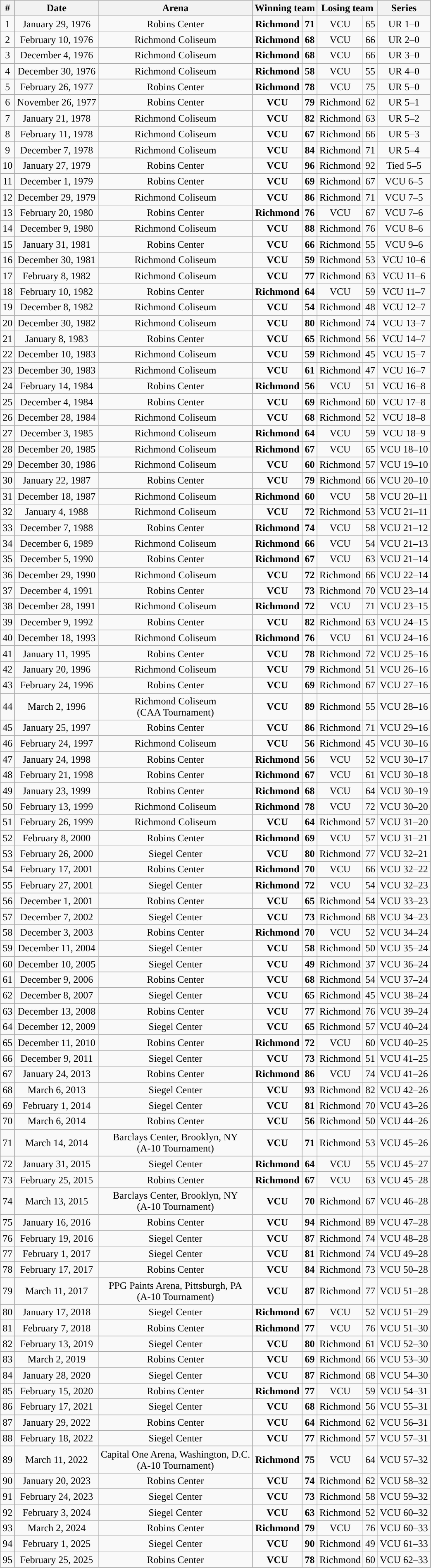<table class="wikitable">
<tr>
<th>#</th>
<th>Date</th>
<th>Arena</th>
<th colspan=2>Winning team</th>
<th colspan=2>Losing team</th>
<th>Series</th>
</tr>
<tr style="text-align:center; ">
<td>1</td>
<td>January 29, 1976</td>
<td>Robins Center</td>
<td><strong>Richmond</strong></td>
<td><strong>71</strong></td>
<td>VCU</td>
<td>65</td>
<td>UR 1–0</td>
</tr>
<tr style="text-align:center; ">
<td>2</td>
<td>February 10, 1976</td>
<td>Richmond Coliseum</td>
<td><strong>Richmond</strong></td>
<td><strong>68</strong></td>
<td>VCU</td>
<td>66</td>
<td>UR 2–0</td>
</tr>
<tr style="text-align:center; ">
<td>3</td>
<td>December 4, 1976</td>
<td>Richmond Coliseum</td>
<td><strong>Richmond</strong></td>
<td><strong>68</strong></td>
<td>VCU</td>
<td>66</td>
<td>UR 3–0</td>
</tr>
<tr style="text-align:center; ">
<td>4</td>
<td>December 30, 1976</td>
<td>Richmond Coliseum</td>
<td><strong>Richmond</strong></td>
<td><strong>58</strong></td>
<td>VCU</td>
<td>55</td>
<td>UR 4–0</td>
</tr>
<tr style="text-align:center; ">
<td>5</td>
<td>February 26, 1977</td>
<td>Robins Center</td>
<td><strong>Richmond</strong></td>
<td><strong>78</strong></td>
<td>VCU</td>
<td>75</td>
<td>UR 5–0</td>
</tr>
<tr style="text-align:center; ">
<td>6</td>
<td>November 26, 1977</td>
<td>Robins Center</td>
<td><strong>VCU</strong></td>
<td><strong>79</strong></td>
<td>Richmond</td>
<td>62</td>
<td>UR 5–1</td>
</tr>
<tr style="text-align:center; ">
<td>7</td>
<td>January 21, 1978</td>
<td>Richmond Coliseum</td>
<td><strong>VCU</strong></td>
<td><strong>82</strong></td>
<td>Richmond</td>
<td>63</td>
<td>UR 5–2</td>
</tr>
<tr style="text-align:center; ">
<td>8</td>
<td>February 11, 1978</td>
<td>Richmond Coliseum</td>
<td><strong>VCU</strong></td>
<td><strong>67</strong></td>
<td>Richmond</td>
<td>66</td>
<td>UR 5–3</td>
</tr>
<tr style="text-align:center; ">
<td>9</td>
<td>December 7, 1978</td>
<td>Richmond Coliseum</td>
<td><strong>VCU</strong></td>
<td><strong>84</strong></td>
<td>Richmond</td>
<td>71</td>
<td>UR 5–4</td>
</tr>
<tr style="text-align:center; ">
<td>10</td>
<td>January 27, 1979</td>
<td>Robins Center</td>
<td><strong>VCU</strong></td>
<td><strong>96</strong></td>
<td>Richmond</td>
<td>92</td>
<td>Tied 5–5</td>
</tr>
<tr style="text-align:center; ">
<td>11</td>
<td>December 1, 1979</td>
<td>Robins Center</td>
<td><strong>VCU</strong></td>
<td><strong>69</strong></td>
<td>Richmond</td>
<td>67</td>
<td>VCU 6–5</td>
</tr>
<tr style="text-align:center; ">
<td>12</td>
<td>December 29, 1979</td>
<td>Richmond Coliseum</td>
<td><strong>VCU</strong></td>
<td><strong>86</strong></td>
<td>Richmond</td>
<td>71</td>
<td>VCU 7–5</td>
</tr>
<tr style="text-align:center; ">
<td>13</td>
<td>February 20, 1980</td>
<td>Robins Center</td>
<td><strong>Richmond</strong></td>
<td><strong>76</strong></td>
<td>VCU</td>
<td>67</td>
<td>VCU 7–6</td>
</tr>
<tr style="text-align:center; ">
<td>14</td>
<td>December 9, 1980</td>
<td>Richmond Coliseum</td>
<td><strong>VCU</strong></td>
<td><strong>88</strong></td>
<td>Richmond</td>
<td>76</td>
<td>VCU 8–6</td>
</tr>
<tr style="text-align:center; ">
<td>15</td>
<td>January 31, 1981</td>
<td>Robins Center</td>
<td><strong>VCU</strong></td>
<td><strong>66</strong></td>
<td>Richmond</td>
<td>55</td>
<td>VCU 9–6</td>
</tr>
<tr style="text-align:center; ">
<td>16</td>
<td>December 30, 1981</td>
<td>Richmond Coliseum</td>
<td><strong>VCU</strong></td>
<td><strong>59</strong></td>
<td>Richmond</td>
<td>53</td>
<td>VCU 10–6</td>
</tr>
<tr style="text-align:center; ">
<td>17</td>
<td>February 8, 1982</td>
<td>Richmond Coliseum</td>
<td><strong>VCU</strong></td>
<td><strong>77</strong></td>
<td>Richmond</td>
<td>63</td>
<td>VCU 11–6</td>
</tr>
<tr style="text-align:center; ">
<td>18</td>
<td>February 10, 1982</td>
<td>Robins Center</td>
<td><strong>Richmond</strong></td>
<td><strong>64</strong></td>
<td>VCU</td>
<td>59</td>
<td>VCU 11–7</td>
</tr>
<tr style="text-align:center; ">
<td>19</td>
<td>December 8, 1982</td>
<td>Richmond Coliseum</td>
<td><strong>VCU</strong></td>
<td><strong>54</strong></td>
<td>Richmond</td>
<td>48</td>
<td>VCU 12–7</td>
</tr>
<tr style="text-align:center; ">
<td>20</td>
<td>December 30, 1982</td>
<td>Richmond Coliseum</td>
<td><strong>VCU</strong></td>
<td><strong>80</strong></td>
<td>Richmond</td>
<td>74</td>
<td>VCU 13–7</td>
</tr>
<tr style="text-align:center; ">
<td>21</td>
<td>January 8, 1983</td>
<td>Robins Center</td>
<td><strong>VCU</strong></td>
<td><strong>65</strong></td>
<td>Richmond</td>
<td>56</td>
<td>VCU 14–7</td>
</tr>
<tr style="text-align:center; ">
<td>22</td>
<td>December 10, 1983</td>
<td>Richmond Coliseum</td>
<td><strong>VCU</strong></td>
<td><strong>59</strong></td>
<td>Richmond</td>
<td>45</td>
<td>VCU 15–7</td>
</tr>
<tr style="text-align:center; ">
<td>23</td>
<td>December 30, 1983</td>
<td>Richmond Coliseum</td>
<td><strong>VCU</strong></td>
<td><strong>61</strong></td>
<td>Richmond</td>
<td>47</td>
<td>VCU 16–7</td>
</tr>
<tr style="text-align:center; ">
<td>24</td>
<td>February 14, 1984</td>
<td>Robins Center</td>
<td><strong>Richmond</strong></td>
<td><strong>56</strong></td>
<td>VCU</td>
<td>51</td>
<td>VCU 16–8</td>
</tr>
<tr style="text-align:center; ">
<td>25</td>
<td>December 4, 1984</td>
<td>Robins Center</td>
<td><strong>VCU</strong></td>
<td><strong>69</strong></td>
<td>Richmond</td>
<td>60</td>
<td>VCU 17–8</td>
</tr>
<tr style="text-align:center; ">
<td>26</td>
<td>December 28, 1984</td>
<td>Richmond Coliseum</td>
<td><strong>VCU</strong></td>
<td><strong>68</strong></td>
<td>Richmond</td>
<td>52</td>
<td>VCU 18–8</td>
</tr>
<tr style="text-align:center; ">
<td>27</td>
<td>December 3, 1985</td>
<td>Richmond Coliseum</td>
<td><strong>Richmond</strong></td>
<td><strong>64</strong></td>
<td>VCU</td>
<td>59</td>
<td>VCU 18–9</td>
</tr>
<tr style="text-align:center; ">
<td>28</td>
<td>December 20, 1985</td>
<td>Richmond Coliseum</td>
<td><strong>Richmond</strong></td>
<td><strong>67</strong></td>
<td>VCU</td>
<td>65</td>
<td>VCU 18–10</td>
</tr>
<tr style="text-align:center; ">
<td>29</td>
<td>December 30, 1986</td>
<td>Richmond Coliseum</td>
<td><strong>VCU</strong></td>
<td><strong>60</strong></td>
<td>Richmond</td>
<td>57</td>
<td>VCU 19–10</td>
</tr>
<tr style="text-align:center; ">
<td>30</td>
<td>January 22, 1987</td>
<td>Robins Center</td>
<td><strong>VCU</strong></td>
<td><strong>79</strong></td>
<td>Richmond</td>
<td>66</td>
<td>VCU 20–10</td>
</tr>
<tr style="text-align:center; ">
<td>31</td>
<td>December 18, 1987</td>
<td>Richmond Coliseum</td>
<td><strong>Richmond</strong></td>
<td><strong>60</strong></td>
<td>VCU</td>
<td>58</td>
<td>VCU 20–11</td>
</tr>
<tr style="text-align:center; ">
<td>32</td>
<td>January 4, 1988</td>
<td>Richmond Coliseum</td>
<td><strong>VCU</strong></td>
<td><strong>72</strong></td>
<td>Richmond</td>
<td>53</td>
<td>VCU 21–11</td>
</tr>
<tr style="text-align:center; ">
<td>33</td>
<td>December 7, 1988</td>
<td>Robins Center</td>
<td><strong>Richmond</strong></td>
<td><strong>74</strong></td>
<td>VCU</td>
<td>58</td>
<td>VCU 21–12</td>
</tr>
<tr style="text-align:center; ">
<td>34</td>
<td>December 6, 1989</td>
<td>Richmond Coliseum</td>
<td><strong>Richmond</strong></td>
<td><strong>66</strong></td>
<td>VCU</td>
<td>54</td>
<td>VCU 21–13</td>
</tr>
<tr style="text-align:center; ">
<td>35</td>
<td>December 5, 1990</td>
<td>Robins Center</td>
<td><strong>Richmond</strong></td>
<td><strong>67</strong></td>
<td>VCU</td>
<td>63</td>
<td>VCU 21–14</td>
</tr>
<tr style="text-align:center; ">
<td>36</td>
<td>December 29, 1990</td>
<td>Richmond Coliseum</td>
<td><strong>VCU</strong></td>
<td><strong>72</strong></td>
<td>Richmond</td>
<td>66</td>
<td>VCU 22–14</td>
</tr>
<tr style="text-align:center; ">
<td>37</td>
<td>December 4, 1991</td>
<td>Robins Center</td>
<td><strong>VCU</strong></td>
<td><strong>73</strong></td>
<td>Richmond</td>
<td>70</td>
<td>VCU 23–14</td>
</tr>
<tr style="text-align:center; ">
<td>38</td>
<td>December 28, 1991</td>
<td>Richmond Coliseum</td>
<td><strong>Richmond</strong></td>
<td><strong>72</strong></td>
<td>VCU</td>
<td>71</td>
<td>VCU 23–15</td>
</tr>
<tr style="text-align:center; ">
<td>39</td>
<td>December 9, 1992</td>
<td>Robins Center</td>
<td><strong>VCU</strong></td>
<td><strong>82</strong></td>
<td>Richmond</td>
<td>63</td>
<td>VCU 24–15</td>
</tr>
<tr style="text-align:center; ">
<td>40</td>
<td>December 18, 1993</td>
<td>Richmond Coliseum</td>
<td><strong>Richmond</strong></td>
<td><strong>76</strong></td>
<td>VCU</td>
<td>61</td>
<td>VCU 24–16</td>
</tr>
<tr style="text-align:center; ">
<td>41</td>
<td>January 11, 1995</td>
<td>Robins Center</td>
<td><strong>VCU</strong></td>
<td><strong>78</strong></td>
<td>Richmond</td>
<td>72</td>
<td>VCU 25–16</td>
</tr>
<tr style="text-align:center; ">
<td>42</td>
<td>January 20, 1996</td>
<td>Richmond Coliseum</td>
<td><strong>VCU</strong></td>
<td><strong>79</strong></td>
<td>Richmond</td>
<td>51</td>
<td>VCU 26–16</td>
</tr>
<tr style="text-align:center; ">
<td>43</td>
<td>February 24, 1996</td>
<td>Robins Center</td>
<td><strong>VCU</strong></td>
<td><strong>69</strong></td>
<td>Richmond</td>
<td>67</td>
<td>VCU 27–16</td>
</tr>
<tr style="text-align:center; ">
<td>44</td>
<td>March 2, 1996</td>
<td>Richmond Coliseum<br>(CAA Tournament)</td>
<td><strong>VCU</strong></td>
<td><strong>89</strong></td>
<td>Richmond</td>
<td>55</td>
<td>VCU 28–16</td>
</tr>
<tr style="text-align:center; ">
<td>45</td>
<td>January 25, 1997</td>
<td>Robins Center</td>
<td><strong>VCU</strong></td>
<td><strong>86</strong></td>
<td>Richmond</td>
<td>71</td>
<td>VCU 29–16</td>
</tr>
<tr style="text-align:center; ">
<td>46</td>
<td>February 24, 1997</td>
<td>Richmond Coliseum</td>
<td><strong>VCU</strong></td>
<td><strong>56</strong></td>
<td>Richmond</td>
<td>45</td>
<td>VCU 30–16</td>
</tr>
<tr style="text-align:center; ">
<td>47</td>
<td>January 24, 1998</td>
<td>Robins Center</td>
<td><strong>Richmond</strong></td>
<td><strong>56</strong></td>
<td>VCU</td>
<td>52</td>
<td>VCU 30–17</td>
</tr>
<tr style="text-align:center; ">
<td>48</td>
<td>February 21, 1998</td>
<td>Robins Center</td>
<td><strong>Richmond</strong></td>
<td><strong>67</strong></td>
<td>VCU</td>
<td>61</td>
<td>VCU 30–18</td>
</tr>
<tr style="text-align:center; ">
<td>49</td>
<td>January 23, 1999</td>
<td>Robins Center</td>
<td><strong>Richmond</strong></td>
<td><strong>68</strong></td>
<td>VCU</td>
<td>64</td>
<td>VCU 30–19</td>
</tr>
<tr style="text-align:center; ">
<td>50</td>
<td>February 13, 1999</td>
<td>Richmond Coliseum</td>
<td><strong>Richmond</strong></td>
<td><strong>78</strong></td>
<td>VCU</td>
<td>72</td>
<td>VCU 30–20</td>
</tr>
<tr style="text-align:center; ">
<td>51</td>
<td>February 26, 1999</td>
<td>Richmond Coliseum</td>
<td><strong>VCU</strong></td>
<td><strong>64</strong></td>
<td>Richmond</td>
<td>57</td>
<td>VCU 31–20</td>
</tr>
<tr style="text-align:center; ">
<td>52</td>
<td>February 8, 2000</td>
<td>Robins Center</td>
<td><strong>Richmond</strong></td>
<td><strong>69</strong></td>
<td>VCU</td>
<td>57</td>
<td>VCU 31–21</td>
</tr>
<tr style="text-align:center; ">
<td>53</td>
<td>February 26, 2000</td>
<td>Siegel Center</td>
<td><strong>VCU</strong></td>
<td><strong>80</strong></td>
<td>Richmond</td>
<td>77</td>
<td>VCU 32–21</td>
</tr>
<tr style="text-align:center; ">
<td>54</td>
<td>February 17, 2001</td>
<td>Robins Center</td>
<td><strong>Richmond</strong></td>
<td><strong>70</strong></td>
<td>VCU</td>
<td>66</td>
<td>VCU 32–22</td>
</tr>
<tr style="text-align:center; ">
<td>55</td>
<td>February 27, 2001</td>
<td>Siegel Center</td>
<td><strong>Richmond</strong></td>
<td><strong>72</strong></td>
<td>VCU</td>
<td>54</td>
<td>VCU 32–23</td>
</tr>
<tr style="text-align:center; ">
<td>56</td>
<td>December 1, 2001</td>
<td>Robins Center</td>
<td><strong>VCU</strong></td>
<td><strong>65</strong></td>
<td>Richmond</td>
<td>54</td>
<td>VCU 33–23</td>
</tr>
<tr style="text-align:center; ">
<td>57</td>
<td>December 7, 2002</td>
<td>Siegel Center</td>
<td><strong>VCU</strong></td>
<td><strong>73</strong></td>
<td>Richmond</td>
<td>68</td>
<td>VCU 34–23</td>
</tr>
<tr style="text-align:center; ">
<td>58</td>
<td>December 3, 2003</td>
<td>Robins Center</td>
<td><strong>Richmond</strong></td>
<td><strong>70</strong></td>
<td>VCU</td>
<td>52</td>
<td>VCU 34–24</td>
</tr>
<tr style="text-align:center; ">
<td>59</td>
<td>December 11, 2004</td>
<td>Siegel Center</td>
<td><strong>VCU</strong></td>
<td><strong>58</strong></td>
<td>Richmond</td>
<td>50</td>
<td>VCU 35–24</td>
</tr>
<tr style="text-align:center; ">
<td>60</td>
<td>December 10, 2005</td>
<td>Siegel Center</td>
<td><strong>VCU</strong></td>
<td><strong>49</strong></td>
<td>Richmond</td>
<td>37</td>
<td>VCU 36–24</td>
</tr>
<tr style="text-align:center; ">
<td>61</td>
<td>December 9, 2006</td>
<td>Robins Center</td>
<td><strong>VCU</strong></td>
<td><strong>68</strong></td>
<td>Richmond</td>
<td>54</td>
<td>VCU 37–24</td>
</tr>
<tr style="text-align:center; ">
<td>62</td>
<td>December 8, 2007</td>
<td>Siegel Center</td>
<td><strong>VCU</strong></td>
<td><strong>65</strong></td>
<td>Richmond</td>
<td>45</td>
<td>VCU 38–24</td>
</tr>
<tr style="text-align:center; ">
<td>63</td>
<td>December 13, 2008</td>
<td>Robins Center</td>
<td><strong>VCU</strong></td>
<td><strong>77</strong></td>
<td>Richmond</td>
<td>76</td>
<td>VCU 39–24</td>
</tr>
<tr style="text-align:center; ">
<td>64</td>
<td>December 12, 2009</td>
<td>Siegel Center</td>
<td><strong>VCU</strong></td>
<td><strong>65</strong></td>
<td>Richmond</td>
<td>57</td>
<td>VCU 40–24</td>
</tr>
<tr style="text-align:center; ">
<td>65</td>
<td>December 11, 2010</td>
<td>Robins Center</td>
<td><strong>Richmond</strong></td>
<td><strong>72</strong></td>
<td>VCU</td>
<td>60</td>
<td>VCU 40–25</td>
</tr>
<tr style="text-align:center; ">
<td>66</td>
<td>December 9, 2011</td>
<td>Siegel Center</td>
<td><strong>VCU</strong></td>
<td><strong>73</strong></td>
<td>Richmond</td>
<td>51</td>
<td>VCU 41–25</td>
</tr>
<tr style="text-align:center; ">
<td>67</td>
<td>January 24, 2013</td>
<td>Robins Center</td>
<td><strong>Richmond</strong></td>
<td><strong>86</strong></td>
<td>VCU</td>
<td>74</td>
<td>VCU 41–26</td>
</tr>
<tr style="text-align:center; ">
<td>68</td>
<td>March 6, 2013</td>
<td>Siegel Center</td>
<td><strong>VCU</strong></td>
<td><strong>93</strong></td>
<td>Richmond</td>
<td>82</td>
<td>VCU 42–26</td>
</tr>
<tr style="text-align:center; ">
<td>69</td>
<td>February 1, 2014</td>
<td>Siegel Center</td>
<td><strong>VCU</strong></td>
<td><strong>81</strong></td>
<td>Richmond</td>
<td>70</td>
<td>VCU 43–26</td>
</tr>
<tr style="text-align:center; ">
<td>70</td>
<td>March 6, 2014</td>
<td>Robins Center</td>
<td><strong>VCU</strong></td>
<td><strong>56</strong></td>
<td>Richmond</td>
<td>50</td>
<td>VCU 44–26</td>
</tr>
<tr style="text-align:center; ">
<td>71</td>
<td>March 14, 2014</td>
<td>Barclays Center, Brooklyn, NY<br>(A-10 Tournament)</td>
<td><strong>VCU</strong></td>
<td><strong>71</strong></td>
<td>Richmond</td>
<td>53</td>
<td>VCU 45–26</td>
</tr>
<tr style="text-align:center; ">
<td>72</td>
<td>January 31, 2015</td>
<td>Siegel Center</td>
<td><strong>Richmond</strong></td>
<td><strong>64</strong></td>
<td>VCU</td>
<td>55</td>
<td>VCU 45–27</td>
</tr>
<tr style="text-align:center; ">
<td>73</td>
<td>February 25, 2015</td>
<td>Robins Center</td>
<td><strong>Richmond</strong></td>
<td><strong>67</strong></td>
<td>VCU</td>
<td>63</td>
<td>VCU 45–28</td>
</tr>
<tr style="text-align:center; ">
<td>74</td>
<td>March 13, 2015</td>
<td>Barclays Center, Brooklyn, NY<br>(A-10 Tournament)</td>
<td><strong>VCU</strong></td>
<td><strong>70</strong></td>
<td>Richmond</td>
<td>67</td>
<td>VCU 46–28</td>
</tr>
<tr style="text-align:center; ">
<td>75</td>
<td>January 16, 2016</td>
<td>Robins Center</td>
<td><strong>VCU</strong></td>
<td><strong>94</strong></td>
<td>Richmond</td>
<td>89</td>
<td>VCU 47–28</td>
</tr>
<tr style="text-align:center; ">
<td>76</td>
<td>February 19, 2016</td>
<td>Siegel Center</td>
<td><strong>VCU</strong></td>
<td><strong>87</strong></td>
<td>Richmond</td>
<td>74</td>
<td>VCU 48–28</td>
</tr>
<tr style="text-align:center; ">
<td>77</td>
<td>February 1, 2017</td>
<td>Siegel Center</td>
<td><strong>VCU</strong></td>
<td><strong>81</strong></td>
<td>Richmond</td>
<td>74</td>
<td>VCU 49–28</td>
</tr>
<tr style="text-align:center; ">
<td>78</td>
<td>February 17, 2017</td>
<td>Robins Center</td>
<td><strong>VCU</strong></td>
<td><strong>84</strong></td>
<td>Richmond</td>
<td>73</td>
<td>VCU 50–28</td>
</tr>
<tr style="text-align:center; ">
<td>79</td>
<td>March 11, 2017</td>
<td>PPG Paints Arena, Pittsburgh, PA<br>(A-10 Tournament)</td>
<td><strong>VCU</strong></td>
<td><strong>87</strong></td>
<td>Richmond</td>
<td>77</td>
<td>VCU 51–28</td>
</tr>
<tr style="text-align:center; ">
<td>80</td>
<td>January 17, 2018</td>
<td>Siegel Center</td>
<td><strong>Richmond</strong></td>
<td><strong>67</strong></td>
<td>VCU</td>
<td>52</td>
<td>VCU 51–29</td>
</tr>
<tr style="text-align:center; ">
<td>81</td>
<td>February 7, 2018</td>
<td>Robins Center</td>
<td><strong>Richmond</strong></td>
<td><strong>77</strong></td>
<td>VCU</td>
<td>76</td>
<td>VCU 51–30</td>
</tr>
<tr style="text-align:center; ">
<td>82</td>
<td>February 13, 2019</td>
<td>Siegel Center</td>
<td><strong>VCU</strong></td>
<td><strong>80</strong></td>
<td>Richmond</td>
<td>61</td>
<td>VCU 52–30</td>
</tr>
<tr style="text-align:center; ">
<td>83</td>
<td>March 2, 2019</td>
<td>Robins Center</td>
<td><strong>VCU</strong></td>
<td><strong>69</strong></td>
<td>Richmond</td>
<td>66</td>
<td>VCU 53–30</td>
</tr>
<tr style="text-align:center; ">
<td>84</td>
<td>January 28, 2020</td>
<td>Siegel Center</td>
<td><strong>VCU</strong></td>
<td><strong>87</strong></td>
<td>Richmond</td>
<td>68</td>
<td>VCU 54–30</td>
</tr>
<tr style="text-align:center; ">
<td>85</td>
<td>February 15, 2020</td>
<td>Robins Center</td>
<td><strong>Richmond</strong></td>
<td><strong>77</strong></td>
<td>VCU</td>
<td>59</td>
<td>VCU 54–31</td>
</tr>
<tr style="text-align:center; ">
<td>86</td>
<td>February 17, 2021</td>
<td>Siegel Center</td>
<td><strong>VCU</strong></td>
<td><strong>68</strong></td>
<td>Richmond</td>
<td>56</td>
<td>VCU 55–31</td>
</tr>
<tr style="text-align:center; ">
<td>87</td>
<td>January 29, 2022</td>
<td>Robins Center</td>
<td><strong>VCU</strong></td>
<td><strong>64</strong></td>
<td>Richmond</td>
<td>62</td>
<td>VCU 56–31</td>
</tr>
<tr style="text-align:center; ">
<td>88</td>
<td>February 18, 2022</td>
<td>Siegel Center</td>
<td><strong>VCU</strong></td>
<td><strong>77</strong></td>
<td>Richmond</td>
<td>57</td>
<td>VCU 57–31</td>
</tr>
<tr style="text-align:center; ">
<td>89</td>
<td>March 11, 2022</td>
<td>Capital One Arena, Washington, D.C.<br>(A-10 Tournament)</td>
<td><strong>Richmond</strong></td>
<td><strong>75</strong></td>
<td>VCU</td>
<td>64</td>
<td>VCU 57–32</td>
</tr>
<tr style="text-align:center; ">
<td>90</td>
<td>January 20, 2023</td>
<td>Robins Center</td>
<td><strong>VCU</strong></td>
<td><strong>74</strong></td>
<td>Richmond</td>
<td>62</td>
<td>VCU 58–32</td>
</tr>
<tr style="text-align:center; ">
<td>91</td>
<td>February 24, 2023</td>
<td>Siegel Center</td>
<td><strong>VCU</strong></td>
<td><strong>73</strong></td>
<td>Richmond</td>
<td>58</td>
<td>VCU 59–32</td>
</tr>
<tr style="text-align:center; ">
<td>92</td>
<td>February 3, 2024</td>
<td>Siegel Center</td>
<td><strong>VCU</strong></td>
<td><strong>63</strong></td>
<td>Richmond</td>
<td>52</td>
<td>VCU 60–32</td>
</tr>
<tr style="text-align:center; ">
<td>93</td>
<td>March 2, 2024</td>
<td>Robins Center</td>
<td><strong>Richmond</strong></td>
<td><strong>79</strong></td>
<td>VCU</td>
<td>76</td>
<td>VCU 60–33</td>
</tr>
<tr style="text-align:center; ">
<td>94</td>
<td>February 1, 2025</td>
<td>Siegel Center</td>
<td><strong>VCU</strong></td>
<td><strong>90</strong></td>
<td>Richmond</td>
<td>49</td>
<td>VCU 61–33</td>
</tr>
<tr style="text-align:center; ">
<td>95</td>
<td>February 25, 2025</td>
<td>Robins Center</td>
<td><strong>VCU</strong></td>
<td><strong>78</strong></td>
<td>Richmond</td>
<td>60</td>
<td>VCU 62–33</td>
</tr>
</table>
